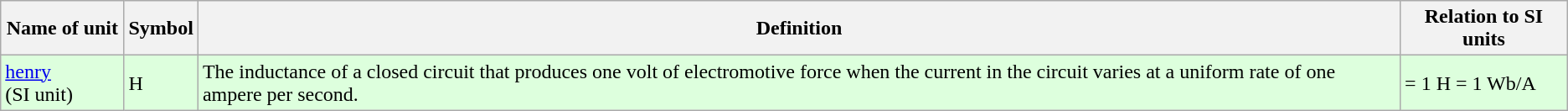<table class="wikitable">
<tr>
<th>Name of unit</th>
<th>Symbol</th>
<th>Definition</th>
<th>Relation to SI units</th>
</tr>
<tr style="background:#dfd;">
<td><a href='#'>henry</a> (SI unit)</td>
<td>H</td>
<td>The inductance of a closed circuit that produces one volt of electromotive force when the current in the circuit varies at a uniform rate of one ampere per second.</td>
<td>= 1 H = 1 Wb/A </td>
</tr>
</table>
